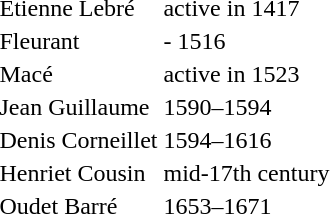<table>
<tr>
<td>Etienne Lebré</td>
<td>active in 1417</td>
</tr>
<tr>
<td>Fleurant</td>
<td>- 1516</td>
</tr>
<tr>
<td>Macé</td>
<td>active in 1523</td>
</tr>
<tr>
<td>Jean Guillaume</td>
<td>1590–1594</td>
</tr>
<tr>
<td>Denis Corneillet</td>
<td>1594–1616</td>
</tr>
<tr>
<td>Henriet Cousin</td>
<td>mid-17th century</td>
</tr>
<tr>
<td>Oudet Barré</td>
<td>1653–1671</td>
</tr>
</table>
